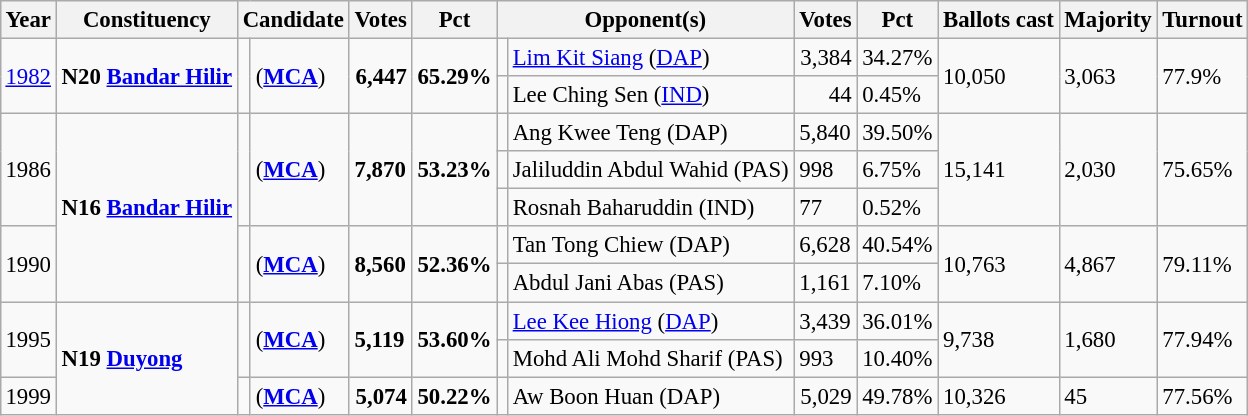<table class="wikitable" style="margin:0.5em ; font-size:95%">
<tr>
<th>Year</th>
<th>Constituency</th>
<th colspan=2>Candidate</th>
<th>Votes</th>
<th>Pct</th>
<th colspan=2>Opponent(s)</th>
<th>Votes</th>
<th>Pct</th>
<th>Ballots cast</th>
<th>Majority</th>
<th>Turnout</th>
</tr>
<tr>
<td rowspan=2><a href='#'>1982</a></td>
<td rowspan=2><strong>N20 <a href='#'>Bandar Hilir</a></strong></td>
<td rowspan=2 ></td>
<td rowspan=2><strong></strong> (<a href='#'><strong>MCA</strong></a>)</td>
<td rowspan=2 align="right"><strong>6,447</strong></td>
<td rowspan=2><strong>65.29%</strong></td>
<td></td>
<td><a href='#'>Lim Kit Siang</a> (<a href='#'>DAP</a>)</td>
<td align="right">3,384</td>
<td>34.27%</td>
<td rowspan=2>10,050</td>
<td rowspan=2>3,063</td>
<td rowspan=2>77.9%</td>
</tr>
<tr>
<td></td>
<td>Lee Ching Sen (<a href='#'>IND</a>)</td>
<td align="right">44</td>
<td>0.45%</td>
</tr>
<tr>
<td rowspan=3>1986</td>
<td rowspan=5><strong>N16 <a href='#'>Bandar Hilir</a></strong></td>
<td rowspan=3 ></td>
<td rowspan=3><strong></strong> (<a href='#'><strong>MCA</strong></a>)</td>
<td rowspan=3><strong>7,870</strong></td>
<td rowspan=3><strong>53.23%</strong></td>
<td></td>
<td>Ang Kwee Teng (DAP)</td>
<td>5,840</td>
<td>39.50%</td>
<td rowspan=3>15,141</td>
<td rowspan=3>2,030</td>
<td rowspan=3>75.65%</td>
</tr>
<tr>
<td></td>
<td>Jaliluddin Abdul Wahid (PAS)</td>
<td>998</td>
<td>6.75%</td>
</tr>
<tr>
<td></td>
<td>Rosnah Baharuddin (IND)</td>
<td>77</td>
<td>0.52%</td>
</tr>
<tr>
<td rowspan=2>1990</td>
<td rowspan=2 ></td>
<td rowspan=2><strong></strong> (<a href='#'><strong>MCA</strong></a>)</td>
<td rowspan=2><strong>8,560</strong></td>
<td rowspan=2><strong>52.36%</strong></td>
<td></td>
<td>Tan Tong Chiew (DAP)</td>
<td>6,628</td>
<td>40.54%</td>
<td rowspan=2>10,763</td>
<td rowspan=2>4,867</td>
<td rowspan=2>79.11%</td>
</tr>
<tr>
<td></td>
<td>Abdul Jani Abas (PAS)</td>
<td>1,161</td>
<td>7.10%</td>
</tr>
<tr>
<td rowspan=2>1995</td>
<td rowspan=3><strong>N19 <a href='#'>Duyong</a></strong></td>
<td rowspan=2 ></td>
<td rowspan=2><strong></strong> (<a href='#'><strong>MCA</strong></a>)</td>
<td rowspan=2><strong>5,119</strong></td>
<td rowspan=2><strong>53.60%</strong></td>
<td></td>
<td><a href='#'>Lee Kee Hiong</a> (<a href='#'>DAP</a>)</td>
<td>3,439</td>
<td>36.01%</td>
<td rowspan=2>9,738</td>
<td rowspan=2>1,680</td>
<td rowspan=2>77.94%</td>
</tr>
<tr>
<td></td>
<td>Mohd Ali Mohd Sharif (PAS)</td>
<td>993</td>
<td>10.40%</td>
</tr>
<tr>
<td>1999</td>
<td></td>
<td><strong></strong> (<a href='#'><strong>MCA</strong></a>)</td>
<td align=right><strong>5,074</strong></td>
<td><strong>50.22%</strong></td>
<td></td>
<td>Aw Boon Huan (DAP)</td>
<td align=right>5,029</td>
<td>49.78%</td>
<td>10,326</td>
<td>45</td>
<td>77.56%</td>
</tr>
</table>
